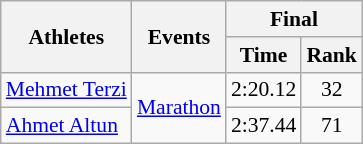<table class=wikitable style=font-size:90%>
<tr>
<th rowspan=2>Athletes</th>
<th rowspan=2>Events</th>
<th colspan=2>Final</th>
</tr>
<tr>
<th>Time</th>
<th>Rank</th>
</tr>
<tr>
<td><a href='#'>Mehmet Terzi</a></td>
<td rowspan=2><a href='#'>Marathon</a></td>
<td align=center>2:20.12</td>
<td align=center>32</td>
</tr>
<tr>
<td><a href='#'>Ahmet Altun</a></td>
<td align=center>2:37.44</td>
<td align=center>71</td>
</tr>
</table>
